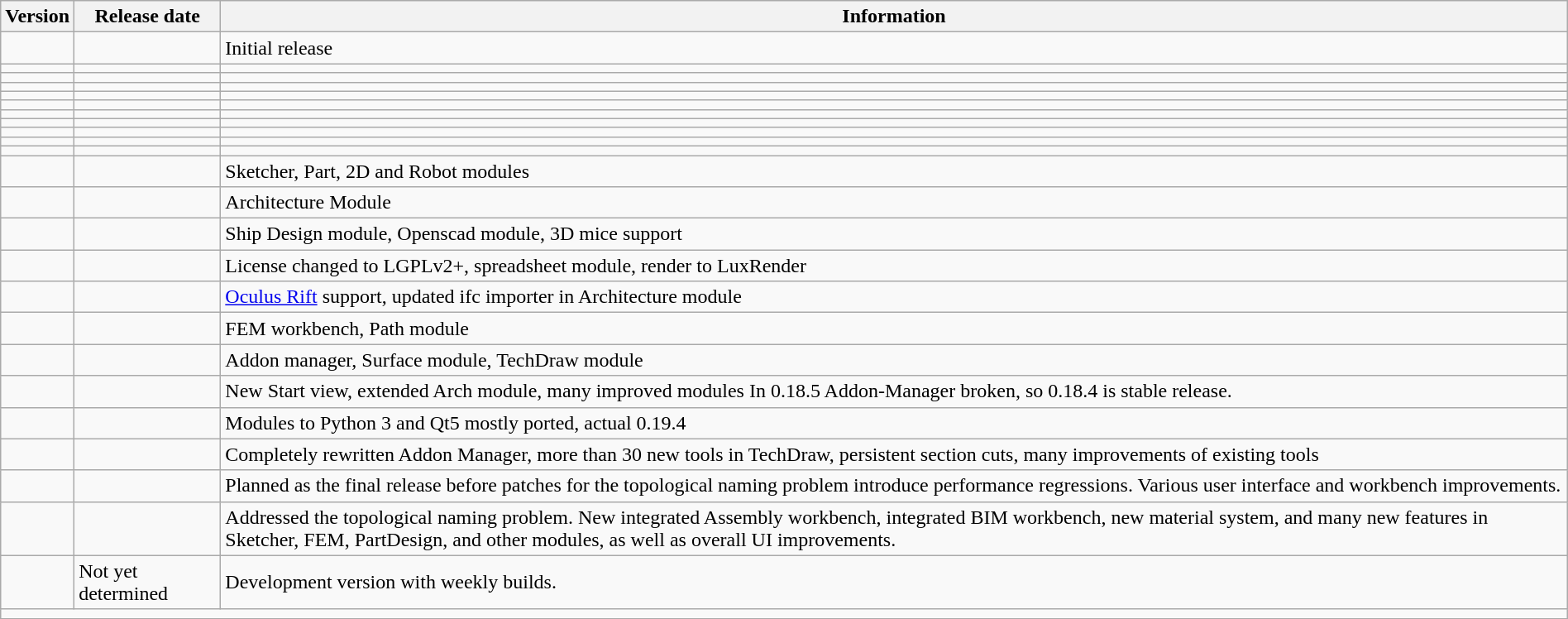<table class="wikitable" style="margin: 0.4em 0 0.5em;">
<tr>
<th>Version</th>
<th style="white-space: nowrap;">Release date</th>
<th class="unsortable">Information</th>
</tr>
<tr>
<td></td>
<td></td>
<td>Initial release</td>
</tr>
<tr>
<td></td>
<td></td>
<td></td>
</tr>
<tr>
<td></td>
<td></td>
<td></td>
</tr>
<tr>
<td></td>
<td></td>
<td></td>
</tr>
<tr>
<td></td>
<td></td>
<td></td>
</tr>
<tr>
<td></td>
<td></td>
<td></td>
</tr>
<tr>
<td></td>
<td></td>
<td></td>
</tr>
<tr>
<td></td>
<td></td>
</tr>
<tr>
<td></td>
<td></td>
<td></td>
</tr>
<tr>
<td></td>
<td></td>
<td></td>
</tr>
<tr>
<td></td>
<td></td>
<td></td>
</tr>
<tr>
<td></td>
<td></td>
<td>Sketcher, Part, 2D and Robot modules</td>
</tr>
<tr>
<td></td>
<td></td>
<td>Architecture Module</td>
</tr>
<tr>
<td></td>
<td></td>
<td>Ship Design module, Openscad module, 3D mice support</td>
</tr>
<tr>
<td></td>
<td></td>
<td>License changed to LGPLv2+, spreadsheet module, render to LuxRender</td>
</tr>
<tr>
<td></td>
<td></td>
<td><a href='#'>Oculus Rift</a> support, updated ifc importer in Architecture module</td>
</tr>
<tr>
<td></td>
<td></td>
<td>FEM workbench, Path module</td>
</tr>
<tr>
<td></td>
<td></td>
<td>Addon manager, Surface module, TechDraw module</td>
</tr>
<tr>
<td></td>
<td></td>
<td>New Start view, extended Arch module, many improved modules In 0.18.5 Addon-Manager broken, so 0.18.4 is stable release.</td>
</tr>
<tr>
<td></td>
<td></td>
<td>Modules to Python 3 and Qt5 mostly ported, actual 0.19.4</td>
</tr>
<tr>
<td></td>
<td></td>
<td>Completely rewritten Addon Manager, more than 30 new tools in TechDraw, persistent section cuts, many improvements of existing tools</td>
</tr>
<tr>
<td></td>
<td></td>
<td>Planned as the final release before patches for the topological naming problem introduce performance regressions. Various user interface and workbench improvements.</td>
</tr>
<tr>
<td></td>
<td></td>
<td>Addressed the topological naming problem. New integrated Assembly workbench, integrated BIM workbench, new material system, and many new features in Sketcher, FEM, PartDesign, and other modules, as well as overall UI improvements.</td>
</tr>
<tr>
<td></td>
<td>Not yet determined</td>
<td>Development version with weekly builds.</td>
</tr>
<tr class="sortbottom">
<td colspan="4"></td>
</tr>
</table>
